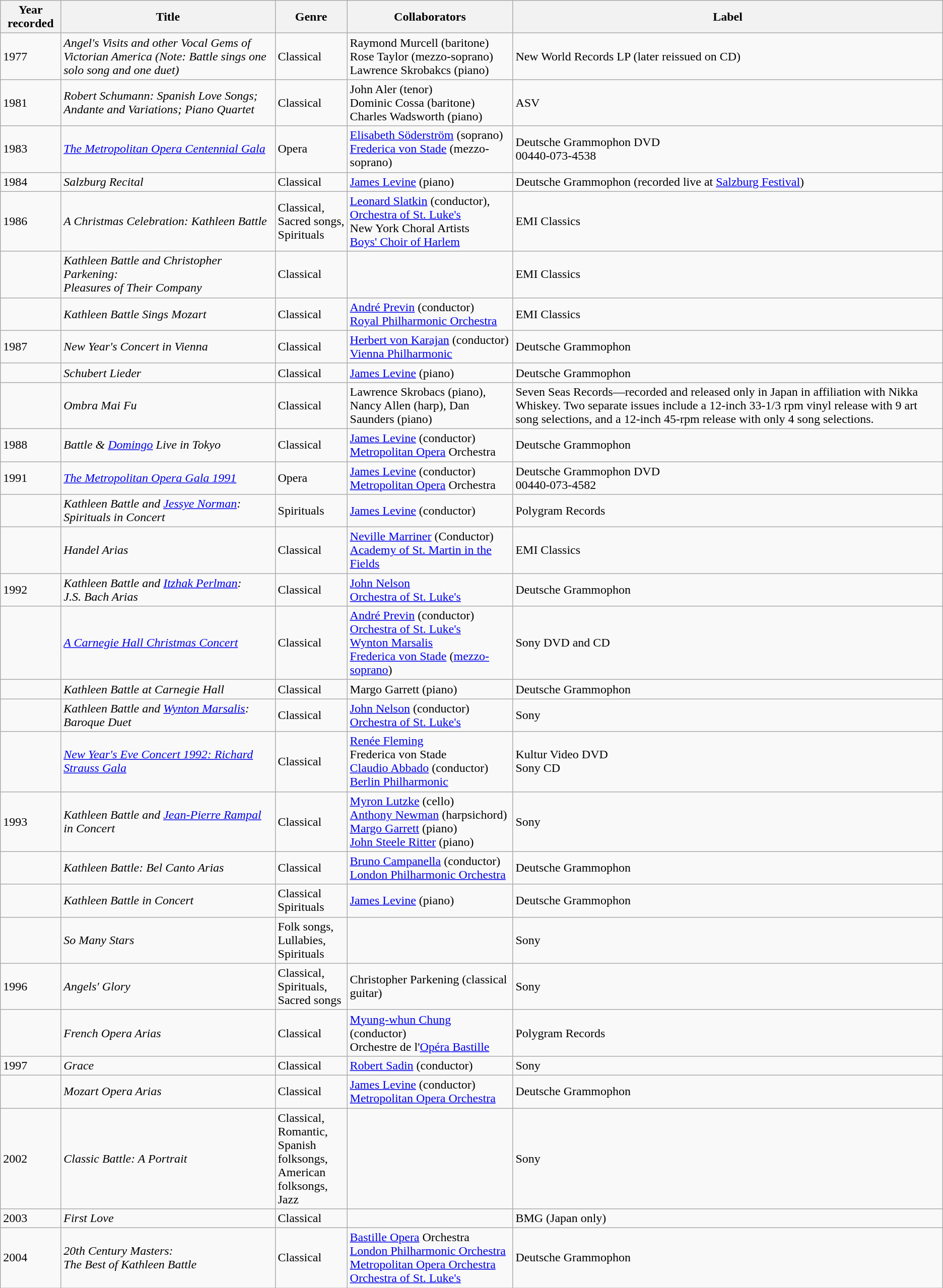<table class="wikitable">
<tr>
<th>Year recorded</th>
<th>Title</th>
<th>Genre</th>
<th>Collaborators</th>
<th>Label</th>
</tr>
<tr>
<td>1977</td>
<td><em>Angel's Visits and other Vocal Gems of Victorian America (Note: Battle sings one solo song and one duet)</em></td>
<td>Classical</td>
<td>Raymond Murcell (baritone)<br>Rose Taylor (mezzo-soprano)<br>Lawrence Skrobakcs (piano)</td>
<td>New World Records LP (later reissued on CD)</td>
</tr>
<tr>
<td>1981</td>
<td><em>Robert Schumann: Spanish Love Songs;<br>Andante and Variations; Piano Quartet</em></td>
<td>Classical</td>
<td>John Aler (tenor)<br>Dominic Cossa (baritone)<br>Charles Wadsworth (piano)</td>
<td>ASV</td>
</tr>
<tr>
<td>1983</td>
<td><em><a href='#'>The Metropolitan Opera Centennial Gala</a></em></td>
<td>Opera</td>
<td><a href='#'>Elisabeth Söderström</a> (soprano)<br><a href='#'>Frederica von Stade</a> (mezzo-soprano)</td>
<td>Deutsche Grammophon DVD<br>00440-073-4538</td>
</tr>
<tr>
<td>1984</td>
<td><em>Salzburg Recital</em></td>
<td>Classical</td>
<td><a href='#'>James Levine</a> (piano)</td>
<td>Deutsche Grammophon (recorded live at <a href='#'>Salzburg Festival</a>)</td>
</tr>
<tr>
<td>1986</td>
<td><em>A Christmas Celebration: Kathleen Battle</em></td>
<td>Classical,<br>Sacred songs,<br>Spirituals</td>
<td><a href='#'>Leonard Slatkin</a> (conductor),<br><a href='#'>Orchestra of St. Luke's</a><br>New York Choral Artists<br><a href='#'>Boys' Choir of Harlem</a></td>
<td>EMI Classics</td>
</tr>
<tr>
<td></td>
<td><em>Kathleen Battle and Christopher Parkening:<br>Pleasures of Their Company</em></td>
<td>Classical</td>
<td></td>
<td>EMI Classics</td>
</tr>
<tr>
<td></td>
<td><em>Kathleen Battle Sings Mozart</em></td>
<td>Classical</td>
<td><a href='#'>André Previn</a> (conductor)<br><a href='#'>Royal Philharmonic Orchestra</a></td>
<td>EMI Classics</td>
</tr>
<tr>
<td>1987</td>
<td><em>New Year's Concert in Vienna</em></td>
<td>Classical</td>
<td><a href='#'>Herbert von Karajan</a> (conductor)<br><a href='#'>Vienna Philharmonic</a></td>
<td>Deutsche Grammophon</td>
</tr>
<tr>
<td></td>
<td><em>Schubert Lieder</em></td>
<td>Classical</td>
<td><a href='#'>James Levine</a> (piano)</td>
<td>Deutsche Grammophon</td>
</tr>
<tr>
<td></td>
<td><em>Ombra Mai Fu</em></td>
<td>Classical</td>
<td>Lawrence Skrobacs (piano), Nancy Allen (harp), Dan Saunders (piano)</td>
<td>Seven Seas Records—recorded and released only in Japan in affiliation with Nikka Whiskey. Two separate issues include a 12-inch 33-1/3 rpm vinyl release with 9 art song selections, and a 12-inch 45-rpm release with only 4 song selections.</td>
</tr>
<tr>
<td>1988</td>
<td><em>Battle & <a href='#'>Domingo</a> Live in Tokyo</em></td>
<td>Classical</td>
<td><a href='#'>James Levine</a> (conductor)<br><a href='#'>Metropolitan Opera</a> Orchestra</td>
<td>Deutsche Grammophon</td>
</tr>
<tr>
<td>1991</td>
<td><em><a href='#'>The Metropolitan Opera Gala 1991</a></em></td>
<td>Opera</td>
<td><a href='#'>James Levine</a> (conductor)<br><a href='#'>Metropolitan Opera</a> Orchestra</td>
<td>Deutsche Grammophon DVD<br>00440-073-4582</td>
</tr>
<tr>
<td></td>
<td><em>Kathleen Battle and <a href='#'>Jessye Norman</a>:<br>Spirituals in Concert</em></td>
<td>Spirituals</td>
<td><a href='#'>James Levine</a> (conductor)</td>
<td>Polygram Records</td>
</tr>
<tr>
<td></td>
<td><em>Handel Arias</em></td>
<td>Classical</td>
<td><a href='#'>Neville Marriner</a> (Conductor)<br><a href='#'>Academy of St. Martin in the Fields</a></td>
<td>EMI Classics</td>
</tr>
<tr>
<td>1992</td>
<td><em>Kathleen Battle and <a href='#'>Itzhak Perlman</a>:<br>J.S. Bach Arias</em></td>
<td>Classical</td>
<td><a href='#'>John Nelson</a><br><a href='#'>Orchestra of St. Luke's</a></td>
<td>Deutsche Grammophon</td>
</tr>
<tr>
<td></td>
<td><em><a href='#'>A Carnegie Hall Christmas Concert</a></em></td>
<td>Classical</td>
<td><a href='#'>André Previn</a> (conductor)<br><a href='#'>Orchestra of St. Luke's</a><br><a href='#'>Wynton Marsalis</a><br><a href='#'>Frederica von Stade</a> (<a href='#'>mezzo-soprano</a>)</td>
<td>Sony DVD and CD</td>
</tr>
<tr>
<td></td>
<td><em>Kathleen Battle at Carnegie Hall</em></td>
<td>Classical</td>
<td>Margo Garrett (piano)</td>
<td>Deutsche Grammophon</td>
</tr>
<tr>
<td></td>
<td><em>Kathleen Battle and <a href='#'>Wynton Marsalis</a>:<br>Baroque Duet</em></td>
<td>Classical</td>
<td><a href='#'>John Nelson</a> (conductor)<br><a href='#'>Orchestra of St. Luke's</a></td>
<td>Sony</td>
</tr>
<tr>
<td></td>
<td><em><a href='#'>New Year's Eve Concert 1992: Richard Strauss Gala</a></em></td>
<td>Classical</td>
<td><a href='#'>Renée Fleming</a><br>Frederica von Stade<br><a href='#'>Claudio Abbado</a> (conductor)<br><a href='#'>Berlin Philharmonic</a></td>
<td>Kultur Video DVD<br>Sony CD</td>
</tr>
<tr>
<td>1993</td>
<td><em>Kathleen Battle and <a href='#'>Jean-Pierre Rampal</a><br>in Concert</em></td>
<td>Classical</td>
<td><a href='#'>Myron Lutzke</a> (cello)<br><a href='#'>Anthony Newman</a> (harpsichord)<br><a href='#'>Margo Garrett</a> (piano)<br><a href='#'>John Steele Ritter</a> (piano)</td>
<td>Sony</td>
</tr>
<tr>
<td></td>
<td><em>Kathleen Battle: Bel Canto Arias</em></td>
<td>Classical</td>
<td><a href='#'>Bruno Campanella</a> (conductor)<br><a href='#'>London Philharmonic Orchestra</a></td>
<td>Deutsche Grammophon</td>
</tr>
<tr>
<td></td>
<td><em>Kathleen Battle in Concert</em></td>
<td>Classical<br>Spirituals</td>
<td><a href='#'>James Levine</a> (piano)</td>
<td>Deutsche Grammophon</td>
</tr>
<tr>
<td></td>
<td><em>So Many Stars</em></td>
<td>Folk songs,<br>Lullabies,<br>Spirituals</td>
<td></td>
<td>Sony</td>
</tr>
<tr>
<td>1996</td>
<td><em>Angels' Glory</em></td>
<td>Classical,<br>Spirituals,<br>Sacred songs</td>
<td>Christopher Parkening (classical guitar)</td>
<td>Sony</td>
</tr>
<tr>
<td></td>
<td><em> French Opera Arias</em></td>
<td>Classical</td>
<td><a href='#'>Myung-whun Chung</a> (conductor)<br>Orchestre de l'<a href='#'>Opéra Bastille</a></td>
<td>Polygram Records</td>
</tr>
<tr>
<td>1997</td>
<td><em>Grace</em></td>
<td>Classical</td>
<td><a href='#'>Robert Sadin</a> (conductor)</td>
<td>Sony</td>
</tr>
<tr>
<td></td>
<td><em>Mozart Opera Arias</em></td>
<td>Classical</td>
<td><a href='#'>James Levine</a> (conductor)<br><a href='#'>Metropolitan Opera Orchestra</a></td>
<td>Deutsche Grammophon</td>
</tr>
<tr>
<td>2002</td>
<td><em>Classic Battle: A Portrait</em></td>
<td>Classical,<br>Romantic,<br>Spanish folksongs,<br>American folksongs,<br>Jazz</td>
<td></td>
<td>Sony</td>
</tr>
<tr>
<td>2003</td>
<td><em>First Love</em></td>
<td>Classical</td>
<td></td>
<td>BMG (Japan only)</td>
</tr>
<tr>
<td>2004</td>
<td><em>20th Century Masters:<br>The Best of Kathleen Battle</em></td>
<td>Classical</td>
<td><a href='#'>Bastille Opera</a> Orchestra<br><a href='#'>London Philharmonic Orchestra</a><br><a href='#'>Metropolitan Opera Orchestra</a><br><a href='#'>Orchestra of St. Luke's</a></td>
<td>Deutsche Grammophon</td>
</tr>
</table>
